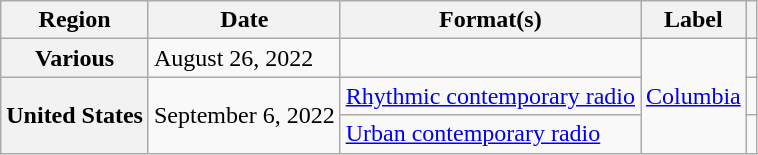<table class="wikitable plainrowheaders">
<tr>
<th scope="col">Region</th>
<th scope="col">Date</th>
<th scope="col">Format(s)</th>
<th scope="col">Label</th>
<th scope="col"></th>
</tr>
<tr>
<th scope="row">Various</th>
<td>August 26, 2022</td>
<td></td>
<td rowspan="3"><a href='#'>Columbia</a></td>
<td align="center"></td>
</tr>
<tr>
<th scope="row" rowspan="2">United States</th>
<td rowspan="2">September 6, 2022</td>
<td><a href='#'>Rhythmic contemporary radio</a></td>
<td align="center"></td>
</tr>
<tr>
<td><a href='#'>Urban contemporary radio</a></td>
<td align="center"></td>
</tr>
</table>
